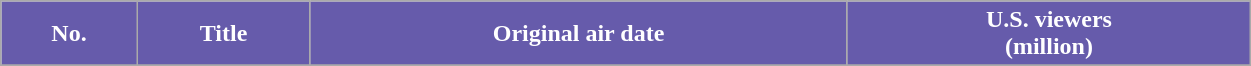<table class="wikitable plainrowheaders" style="width:66%;">
<tr>
<th scope="col" style="background-color: #665bab; color: #FFFFFF">No.</th>
<th scope="col" style="background-color: #665bab; color: #FFFFFF">Title</th>
<th scope="col" style="background-color: #665bab; color: #FFFFFF">Original air date</th>
<th scope="col" style="background-color: #665bab; color: #FFFFFF">U.S. viewers<br>(million)</th>
</tr>
<tr>
</tr>
</table>
